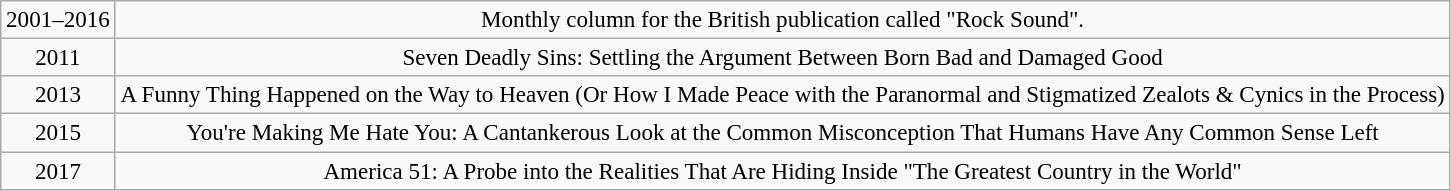<table class="wikitable" style="font-size: 96%; text-align: center;">
<tr>
<td>2001–2016</td>
<td>Monthly column for the British publication called "Rock Sound".</td>
</tr>
<tr>
<td>2011</td>
<td>Seven Deadly Sins: Settling the Argument Between Born Bad and Damaged Good</td>
</tr>
<tr>
<td>2013</td>
<td>A Funny Thing Happened on the Way to Heaven (Or How I Made Peace with the Paranormal and Stigmatized Zealots & Cynics in the Process)</td>
</tr>
<tr>
<td>2015</td>
<td>You're Making Me Hate You: A Cantankerous Look at the Common Misconception That Humans Have Any Common Sense Left</td>
</tr>
<tr>
<td>2017</td>
<td>America 51: A Probe into the Realities That Are Hiding Inside "The Greatest Country in the World"</td>
</tr>
</table>
